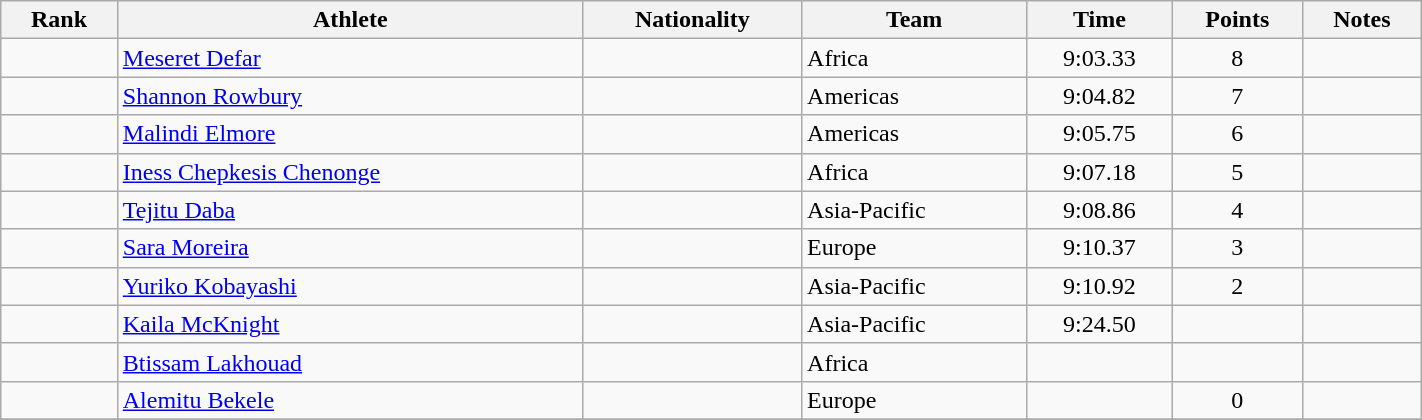<table class="wikitable sortable" style="text-align:center" width="75%">
<tr>
<th>Rank</th>
<th>Athlete</th>
<th>Nationality</th>
<th>Team</th>
<th>Time</th>
<th>Points</th>
<th>Notes</th>
</tr>
<tr>
<td></td>
<td align="left"><a href='#'>Meseret Defar</a></td>
<td align=left></td>
<td align=left>Africa</td>
<td>9:03.33</td>
<td>8</td>
<td></td>
</tr>
<tr>
<td></td>
<td align="left"><a href='#'>Shannon Rowbury</a></td>
<td align=left></td>
<td align=left>Americas</td>
<td>9:04.82</td>
<td>7</td>
<td></td>
</tr>
<tr>
<td></td>
<td align="left"><a href='#'>Malindi Elmore</a></td>
<td align=left></td>
<td align=left>Americas</td>
<td>9:05.75</td>
<td>6</td>
<td></td>
</tr>
<tr>
<td></td>
<td align="left"><a href='#'>Iness Chepkesis Chenonge</a></td>
<td align=left></td>
<td align=left>Africa</td>
<td>9:07.18</td>
<td>5</td>
<td></td>
</tr>
<tr>
<td></td>
<td align="left"><a href='#'>Tejitu Daba</a></td>
<td align=left></td>
<td align=left>Asia-Pacific</td>
<td>9:08.86</td>
<td>4</td>
<td></td>
</tr>
<tr>
<td></td>
<td align="left"><a href='#'>Sara Moreira</a></td>
<td align=left></td>
<td align=left>Europe</td>
<td>9:10.37</td>
<td>3</td>
<td></td>
</tr>
<tr>
<td></td>
<td align="left"><a href='#'>Yuriko Kobayashi</a></td>
<td align=left></td>
<td align=left>Asia-Pacific</td>
<td>9:10.92</td>
<td>2</td>
<td></td>
</tr>
<tr>
<td></td>
<td align="left"><a href='#'>Kaila McKnight</a></td>
<td align=left></td>
<td align=left>Asia-Pacific</td>
<td>9:24.50</td>
<td></td>
<td></td>
</tr>
<tr>
<td></td>
<td align="left"><a href='#'>Btissam Lakhouad</a></td>
<td align=left></td>
<td align=left>Africa</td>
<td></td>
<td></td>
<td></td>
</tr>
<tr>
<td></td>
<td align="left"><a href='#'>Alemitu Bekele</a></td>
<td align=left></td>
<td align=left>Europe</td>
<td></td>
<td>0</td>
<td></td>
</tr>
<tr>
</tr>
</table>
